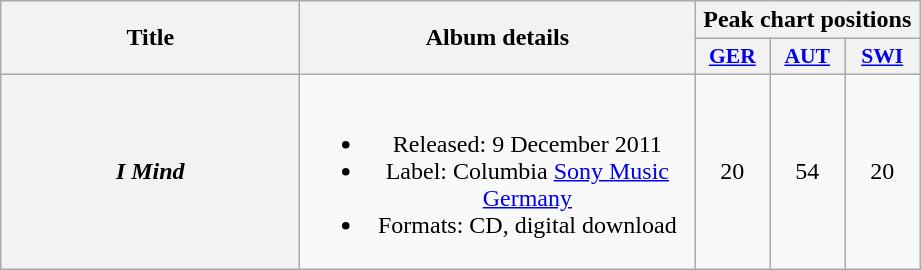<table class="wikitable plainrowheaders" style="text-align:center;">
<tr>
<th scope="col" rowspan="2" style="width:12em;">Title</th>
<th scope="col" rowspan="2" style="width:16em;">Album details</th>
<th scope="col" colspan="3">Peak chart positions</th>
</tr>
<tr>
<th scope="col" style="width:3em;font-size:90%;"><a href='#'>GER</a><br></th>
<th scope="col" style="width:3em;font-size:90%;"><a href='#'>AUT</a><br></th>
<th scope="col" style="width:3em;font-size:90%;"><a href='#'>SWI</a><br></th>
</tr>
<tr>
<th scope="row"><em>I Mind</em></th>
<td><br><ul><li>Released: 9 December 2011</li><li>Label: Columbia <a href='#'>Sony Music Germany</a></li><li>Formats: CD, digital download</li></ul></td>
<td>20</td>
<td>54</td>
<td>20</td>
</tr>
</table>
